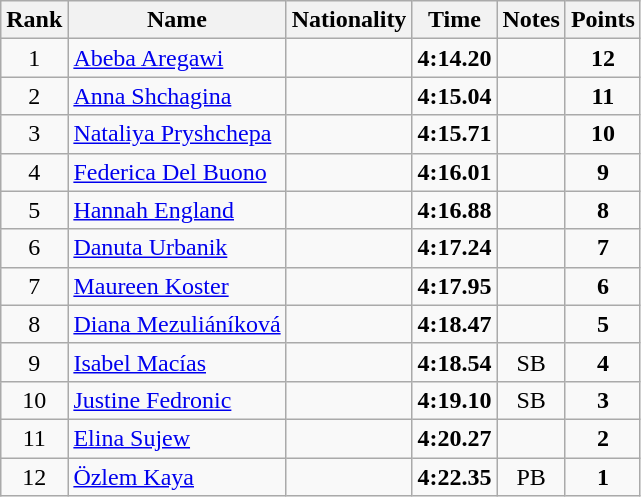<table class="wikitable sortable" style="text-align:center">
<tr>
<th>Rank</th>
<th>Name</th>
<th>Nationality</th>
<th>Time</th>
<th>Notes</th>
<th>Points</th>
</tr>
<tr>
<td>1</td>
<td align=left><a href='#'>Abeba Aregawi</a></td>
<td align=left></td>
<td><strong>4:14.20</strong></td>
<td></td>
<td><strong>12</strong></td>
</tr>
<tr>
<td>2</td>
<td align=left><a href='#'>Anna Shchagina</a></td>
<td align=left></td>
<td><strong>4:15.04</strong></td>
<td></td>
<td><strong>11</strong></td>
</tr>
<tr>
<td>3</td>
<td align=left><a href='#'>Nataliya Pryshchepa</a></td>
<td align=left></td>
<td><strong>4:15.71</strong></td>
<td></td>
<td><strong>10</strong></td>
</tr>
<tr>
<td>4</td>
<td align=left><a href='#'>Federica Del Buono</a></td>
<td align=left></td>
<td><strong>4:16.01</strong></td>
<td></td>
<td><strong>9</strong></td>
</tr>
<tr>
<td>5</td>
<td align=left><a href='#'>Hannah England</a></td>
<td align=left></td>
<td><strong>4:16.88</strong></td>
<td></td>
<td><strong>8</strong></td>
</tr>
<tr>
<td>6</td>
<td align=left><a href='#'>Danuta Urbanik</a></td>
<td align=left></td>
<td><strong>4:17.24</strong></td>
<td></td>
<td><strong>7</strong></td>
</tr>
<tr>
<td>7</td>
<td align=left><a href='#'>Maureen Koster</a></td>
<td align=left></td>
<td><strong>4:17.95</strong></td>
<td></td>
<td><strong>6</strong></td>
</tr>
<tr>
<td>8</td>
<td align=left><a href='#'>Diana Mezuliáníková</a></td>
<td align=left></td>
<td><strong>4:18.47</strong></td>
<td></td>
<td><strong>5</strong></td>
</tr>
<tr>
<td>9</td>
<td align=left><a href='#'>Isabel Macías</a></td>
<td align=left></td>
<td><strong>4:18.54</strong></td>
<td>SB</td>
<td><strong>4</strong></td>
</tr>
<tr>
<td>10</td>
<td align=left><a href='#'>Justine Fedronic</a></td>
<td align=left></td>
<td><strong>4:19.10</strong></td>
<td>SB</td>
<td><strong>3</strong></td>
</tr>
<tr>
<td>11</td>
<td align=left><a href='#'>Elina Sujew</a></td>
<td align=left></td>
<td><strong>4:20.27</strong></td>
<td></td>
<td><strong>2</strong></td>
</tr>
<tr>
<td>12</td>
<td align=left><a href='#'>Özlem Kaya</a></td>
<td align=left></td>
<td><strong>4:22.35</strong></td>
<td>PB</td>
<td><strong>1</strong></td>
</tr>
</table>
